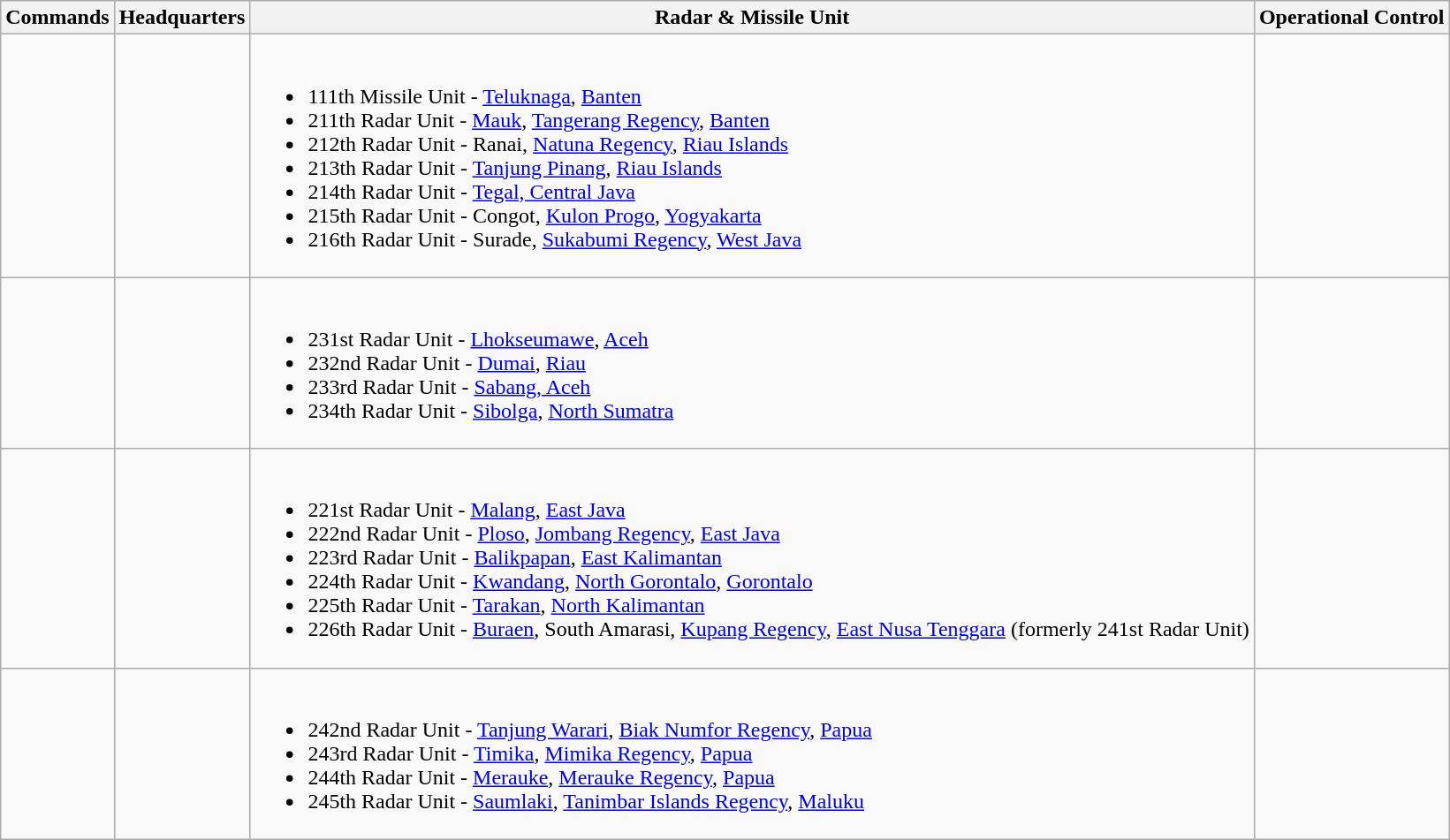<table class="wikitable">
<tr>
<th>Commands</th>
<th>Headquarters</th>
<th>Radar & Missile Unit</th>
<th>Operational Control</th>
</tr>
<tr>
<td></td>
<td></td>
<td><br><ul><li> 111th Missile Unit - <a href='#'>Teluknaga</a>, <a href='#'>Banten</a></li><li>211th Radar Unit - <a href='#'>Mauk</a>, <a href='#'>Tangerang Regency</a>, <a href='#'>Banten</a></li><li>212th Radar Unit - Ranai, <a href='#'>Natuna Regency</a>, <a href='#'>Riau Islands</a></li><li>213th Radar Unit - <a href='#'>Tanjung Pinang</a>, <a href='#'>Riau Islands</a></li><li> 214th Radar Unit - <a href='#'>Tegal, Central Java</a></li><li>215th Radar Unit - Congot, <a href='#'>Kulon Progo</a>, <a href='#'>Yogyakarta</a></li><li>216th Radar Unit - Surade, <a href='#'>Sukabumi Regency</a>, <a href='#'>West Java</a></li></ul></td>
<td></td>
</tr>
<tr>
<td></td>
<td></td>
<td><br><ul><li>231st Radar Unit - <a href='#'>Lhokseumawe</a>, <a href='#'>Aceh</a></li><li>232nd Radar Unit - <a href='#'>Dumai</a>, <a href='#'>Riau</a></li><li>233rd Radar Unit - <a href='#'>Sabang, Aceh</a></li><li>234th Radar Unit - <a href='#'>Sibolga</a>, <a href='#'>North Sumatra</a></li></ul></td>
<td></td>
</tr>
<tr>
<td></td>
<td></td>
<td><br><ul><li>221st Radar Unit - <a href='#'>Malang</a>, <a href='#'>East Java</a></li><li>222nd Radar Unit - <a href='#'>Ploso</a>, <a href='#'>Jombang Regency</a>, <a href='#'>East Java</a></li><li>223rd Radar Unit - <a href='#'>Balikpapan</a>, <a href='#'>East Kalimantan</a></li><li>224th Radar Unit - <a href='#'>Kwandang</a>, <a href='#'>North Gorontalo</a>, <a href='#'>Gorontalo</a></li><li>225th Radar Unit - <a href='#'>Tarakan</a>, <a href='#'>North Kalimantan</a></li><li>226th Radar Unit - <a href='#'>Buraen</a>, South Amarasi, <a href='#'>Kupang Regency</a>, <a href='#'>East Nusa Tenggara</a> (formerly 241st Radar Unit)</li></ul></td>
<td></td>
</tr>
<tr>
<td></td>
<td></td>
<td><br><ul><li>242nd Radar Unit - <a href='#'>Tanjung Warari</a>, <a href='#'>Biak Numfor Regency</a>,  <a href='#'>Papua</a></li><li>243rd Radar Unit - <a href='#'>Timika</a>, <a href='#'>Mimika Regency</a>, <a href='#'>Papua</a></li><li>244th Radar Unit - <a href='#'>Merauke</a>, <a href='#'>Merauke Regency</a>, <a href='#'>Papua</a></li><li>245th Radar Unit - <a href='#'>Saumlaki</a>, <a href='#'>Tanimbar Islands Regency</a>, <a href='#'>Maluku</a></li></ul></td>
<td></td>
</tr>
</table>
